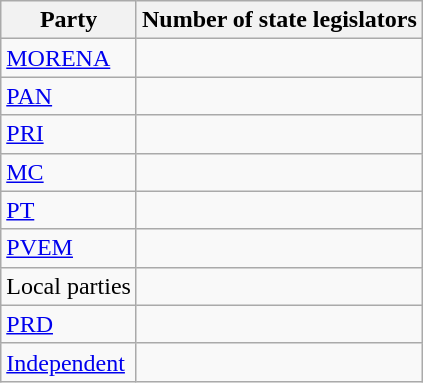<table class="wikitable sortable" font-size:80%;">
<tr>
<th>Party</th>
<th colspan="2">Number of state legislators</th>
</tr>
<tr>
<td><a href='#'>MORENA</a></td>
<td align=right></td>
</tr>
<tr>
<td><a href='#'>PAN</a></td>
<td align=right></td>
</tr>
<tr>
<td><a href='#'>PRI</a></td>
<td align=right></td>
</tr>
<tr>
<td><a href='#'>MC</a></td>
<td align=right></td>
</tr>
<tr>
<td><a href='#'>PT</a></td>
<td align=right></td>
</tr>
<tr>
<td><a href='#'>PVEM</a></td>
<td align=right></td>
</tr>
<tr>
<td>Local parties</td>
<td align=right></td>
</tr>
<tr>
<td><a href='#'>PRD</a></td>
<td align=right></td>
</tr>
<tr>
<td><a href='#'>Independent</a></td>
<td align=right></td>
</tr>
</table>
